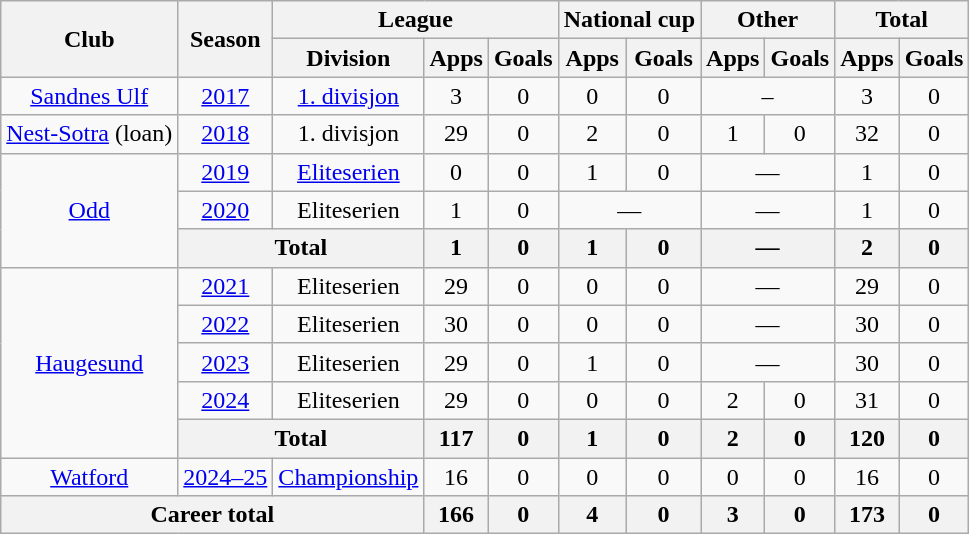<table class="wikitable" style="text-align: center">
<tr>
<th rowspan="2">Club</th>
<th rowspan="2">Season</th>
<th colspan="3">League</th>
<th colspan="2">National cup</th>
<th colspan="2">Other</th>
<th colspan="2">Total</th>
</tr>
<tr>
<th>Division</th>
<th>Apps</th>
<th>Goals</th>
<th>Apps</th>
<th>Goals</th>
<th>Apps</th>
<th>Goals</th>
<th>Apps</th>
<th>Goals</th>
</tr>
<tr>
<td><a href='#'>Sandnes Ulf</a></td>
<td><a href='#'>2017</a></td>
<td><a href='#'>1. divisjon</a></td>
<td>3</td>
<td>0</td>
<td>0</td>
<td>0</td>
<td colspan="2">–</td>
<td>3</td>
<td>0</td>
</tr>
<tr>
<td><a href='#'>Nest-Sotra</a> (loan)</td>
<td><a href='#'>2018</a></td>
<td>1. divisjon</td>
<td>29</td>
<td>0</td>
<td>2</td>
<td>0</td>
<td>1</td>
<td>0</td>
<td>32</td>
<td>0</td>
</tr>
<tr>
<td rowspan="3"><a href='#'>Odd</a></td>
<td><a href='#'>2019</a></td>
<td><a href='#'>Eliteserien</a></td>
<td>0</td>
<td>0</td>
<td>1</td>
<td>0</td>
<td colspan="2">—</td>
<td>1</td>
<td>0</td>
</tr>
<tr>
<td><a href='#'>2020</a></td>
<td>Eliteserien</td>
<td>1</td>
<td>0</td>
<td colspan="2">—</td>
<td colspan="2">—</td>
<td>1</td>
<td>0</td>
</tr>
<tr>
<th colspan="2">Total</th>
<th>1</th>
<th>0</th>
<th>1</th>
<th>0</th>
<th colspan="2">—</th>
<th>2</th>
<th>0</th>
</tr>
<tr>
<td rowspan="5"><a href='#'>Haugesund</a></td>
<td><a href='#'>2021</a></td>
<td>Eliteserien</td>
<td>29</td>
<td>0</td>
<td>0</td>
<td>0</td>
<td colspan="2">—</td>
<td>29</td>
<td>0</td>
</tr>
<tr>
<td><a href='#'>2022</a></td>
<td>Eliteserien</td>
<td>30</td>
<td>0</td>
<td>0</td>
<td>0</td>
<td colspan="2">—</td>
<td>30</td>
<td>0</td>
</tr>
<tr>
<td><a href='#'>2023</a></td>
<td>Eliteserien</td>
<td>29</td>
<td>0</td>
<td>1</td>
<td>0</td>
<td colspan="2">—</td>
<td>30</td>
<td>0</td>
</tr>
<tr>
<td><a href='#'>2024</a></td>
<td>Eliteserien</td>
<td>29</td>
<td>0</td>
<td>0</td>
<td>0</td>
<td>2</td>
<td>0</td>
<td>31</td>
<td>0</td>
</tr>
<tr>
<th colspan="2">Total</th>
<th>117</th>
<th>0</th>
<th>1</th>
<th>0</th>
<th>2</th>
<th>0</th>
<th>120</th>
<th>0</th>
</tr>
<tr>
<td><a href='#'>Watford</a></td>
<td><a href='#'>2024–25</a></td>
<td><a href='#'>Championship</a></td>
<td>16</td>
<td>0</td>
<td>0</td>
<td>0</td>
<td>0</td>
<td>0</td>
<td>16</td>
<td>0</td>
</tr>
<tr>
<th colspan="3">Career total</th>
<th>166</th>
<th>0</th>
<th>4</th>
<th>0</th>
<th>3</th>
<th>0</th>
<th>173</th>
<th>0</th>
</tr>
</table>
